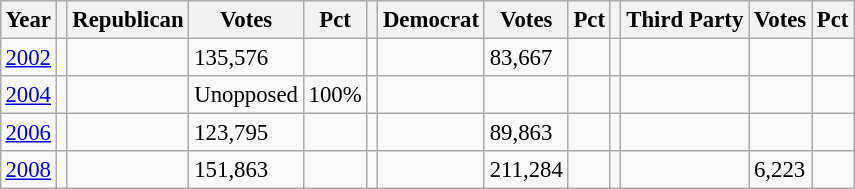<table class="wikitable" style="margin:0.5em ; font-size:95%">
<tr>
<th>Year</th>
<th></th>
<th>Republican</th>
<th>Votes</th>
<th>Pct</th>
<th></th>
<th>Democrat</th>
<th>Votes</th>
<th>Pct</th>
<th></th>
<th>Third Party</th>
<th>Votes</th>
<th>Pct</th>
</tr>
<tr>
<td><a href='#'>2002</a></td>
<td></td>
<td></td>
<td>135,576</td>
<td></td>
<td></td>
<td></td>
<td>83,667</td>
<td></td>
<td></td>
<td></td>
<td></td>
<td></td>
</tr>
<tr>
<td><a href='#'>2004</a></td>
<td></td>
<td></td>
<td>Unopposed</td>
<td>100%</td>
<td></td>
<td></td>
<td></td>
<td></td>
<td></td>
<td></td>
<td></td>
<td></td>
</tr>
<tr>
<td><a href='#'>2006</a></td>
<td></td>
<td></td>
<td>123,795</td>
<td></td>
<td></td>
<td></td>
<td>89,863</td>
<td></td>
<td></td>
<td></td>
<td></td>
<td></td>
</tr>
<tr>
<td><a href='#'>2008</a></td>
<td></td>
<td></td>
<td>151,863</td>
<td></td>
<td></td>
<td></td>
<td>211,284</td>
<td></td>
<td></td>
<td></td>
<td>6,223</td>
<td></td>
</tr>
</table>
